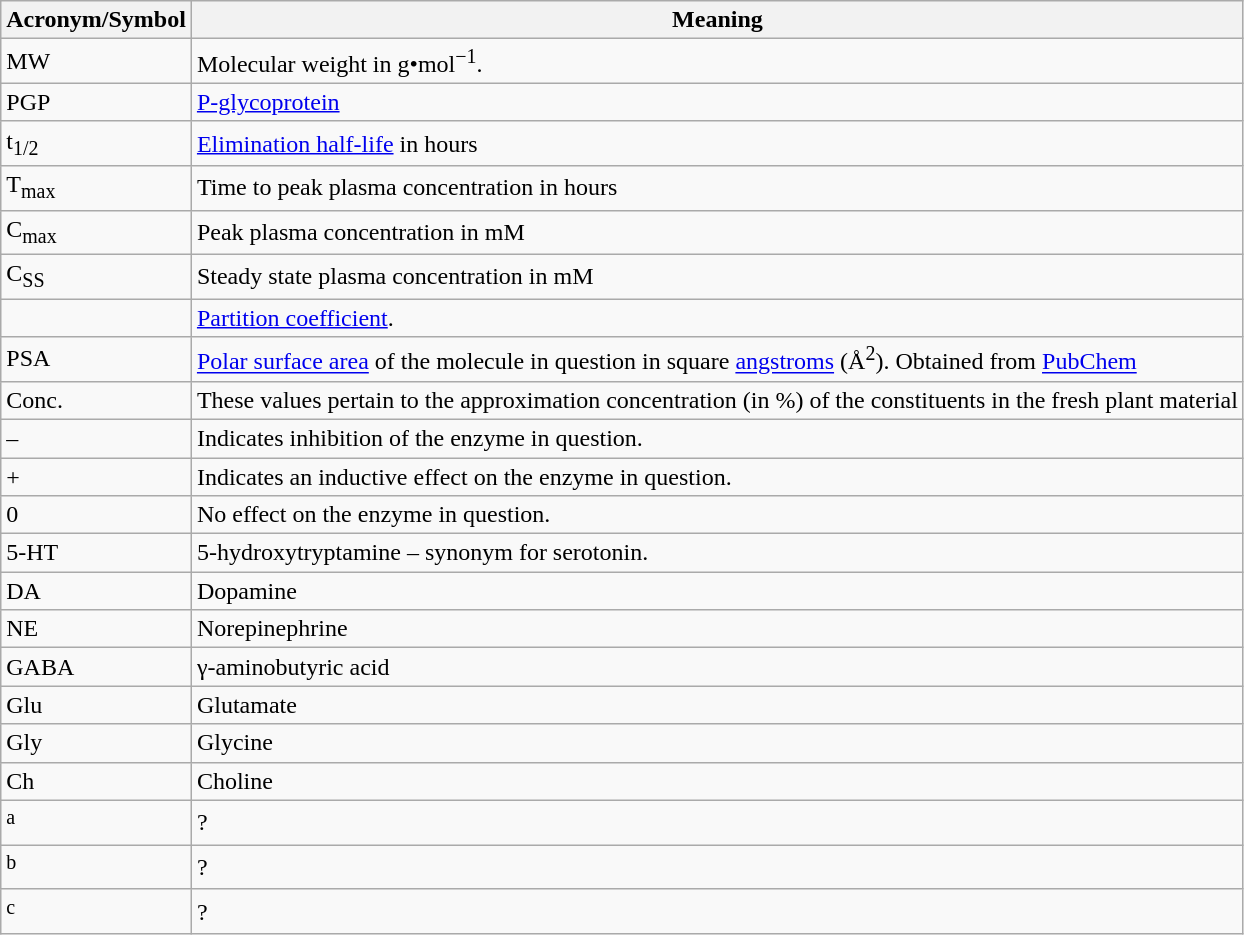<table class=wikitable>
<tr>
<th>Acronym/Symbol</th>
<th>Meaning</th>
</tr>
<tr>
<td>MW</td>
<td>Molecular weight in g•mol<sup>−1</sup>.</td>
</tr>
<tr>
<td>PGP</td>
<td><a href='#'>P-glycoprotein</a></td>
</tr>
<tr>
<td>t<sub>1/2</sub></td>
<td><a href='#'>Elimination half-life</a> in hours</td>
</tr>
<tr>
<td>T<sub>max</sub></td>
<td>Time to peak plasma concentration in hours</td>
</tr>
<tr>
<td>C<sub>max</sub></td>
<td>Peak plasma concentration in mM</td>
</tr>
<tr>
<td>C<sub>SS</sub></td>
<td>Steady state plasma concentration in mM</td>
</tr>
<tr>
<td></td>
<td><a href='#'>Partition coefficient</a>.</td>
</tr>
<tr>
<td>PSA</td>
<td><a href='#'>Polar surface area</a> of the molecule in question in square <a href='#'>angstroms</a> (Å<sup>2</sup>). Obtained from <a href='#'>PubChem</a></td>
</tr>
<tr>
<td>Conc.</td>
<td>These values pertain to the approximation concentration (in %) of the constituents in the fresh plant material</td>
</tr>
<tr>
<td>–</td>
<td>Indicates inhibition of the enzyme in question.</td>
</tr>
<tr>
<td>+</td>
<td>Indicates an inductive effect on the enzyme in question.</td>
</tr>
<tr>
<td>0</td>
<td>No effect on the enzyme in question.</td>
</tr>
<tr>
<td>5-HT</td>
<td>5-hydroxytryptamine – synonym for serotonin.</td>
</tr>
<tr>
<td>DA</td>
<td>Dopamine</td>
</tr>
<tr>
<td>NE</td>
<td>Norepinephrine</td>
</tr>
<tr>
<td>GABA</td>
<td>γ-aminobutyric acid</td>
</tr>
<tr>
<td>Glu</td>
<td>Glutamate</td>
</tr>
<tr>
<td>Gly</td>
<td>Glycine</td>
</tr>
<tr>
<td>Ch</td>
<td>Choline</td>
</tr>
<tr>
<td><sup>a</sup></td>
<td>?</td>
</tr>
<tr>
<td><sup>b</sup></td>
<td>?</td>
</tr>
<tr>
<td><sup>c</sup></td>
<td>?</td>
</tr>
</table>
